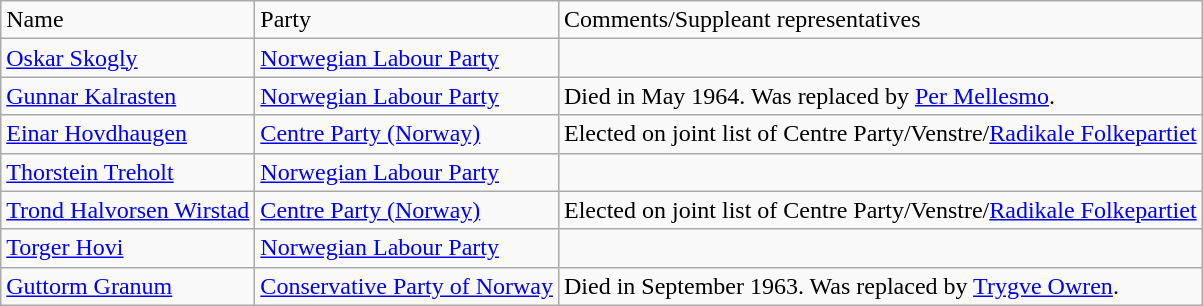<table class="wikitable">
<tr>
<td>Name</td>
<td>Party</td>
<td>Comments/Suppleant representatives</td>
</tr>
<tr>
<td><a href='#'>Oskar Skogly</a></td>
<td><a href='#'>Norwegian Labour Party</a></td>
<td></td>
</tr>
<tr>
<td><a href='#'>Gunnar Kalrasten</a></td>
<td><a href='#'>Norwegian Labour Party</a></td>
<td>Died in May 1964. Was replaced by <a href='#'>Per Mellesmo</a>.</td>
</tr>
<tr>
<td><a href='#'>Einar Hovdhaugen</a></td>
<td><a href='#'>Centre Party (Norway)</a></td>
<td>Elected on joint list of Centre Party/Venstre/<a href='#'>Radikale Folkepartiet</a></td>
</tr>
<tr>
<td><a href='#'>Thorstein Treholt</a></td>
<td><a href='#'>Norwegian Labour Party</a></td>
<td></td>
</tr>
<tr>
<td><a href='#'>Trond Halvorsen Wirstad</a></td>
<td><a href='#'>Centre Party (Norway)</a></td>
<td>Elected on joint list of Centre Party/Venstre/<a href='#'>Radikale Folkepartiet</a></td>
</tr>
<tr>
<td><a href='#'>Torger Hovi</a></td>
<td><a href='#'>Norwegian Labour Party</a></td>
<td></td>
</tr>
<tr>
<td><a href='#'>Guttorm Granum</a></td>
<td><a href='#'>Conservative Party of Norway</a></td>
<td>Died in September 1963. Was replaced by <a href='#'>Trygve Owren</a>.</td>
</tr>
</table>
